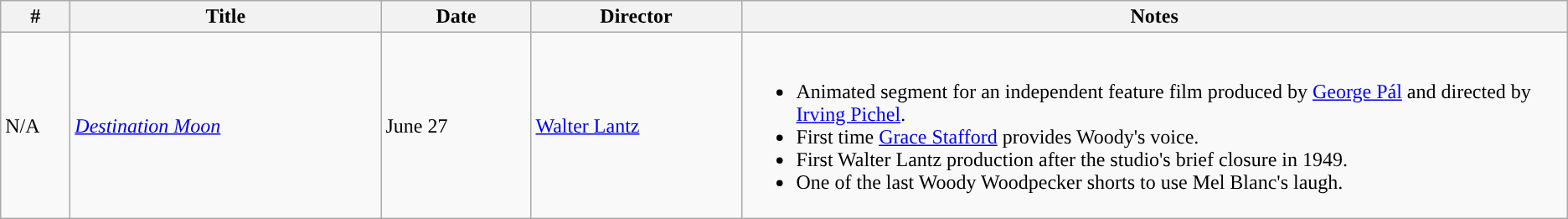<table class="wikitable">
<tr>
<th style="width:3em">#</th>
<th style="width:15em">Title</th>
<th style="width:7em">Date</th>
<th style="width:10em">Director</th>
<th>Notes</th>
</tr>
<tr>
<td>N/A</td>
<td><em><a href='#'>Destination Moon</a></em></td>
<td>June 27</td>
<td><a href='#'>Walter Lantz</a></td>
<td {{Plainlist><br><ul><li>Animated segment for an independent feature film produced by <a href='#'>George Pál</a> and directed by <a href='#'>Irving Pichel</a>.</li><li>First time <a href='#'>Grace Stafford</a> provides Woody's voice.</li><li>First Walter Lantz production after the studio's brief closure in 1949.</li><li>One of the last Woody Woodpecker shorts to use Mel Blanc's laugh.</li></ul></td>
</tr>
</table>
